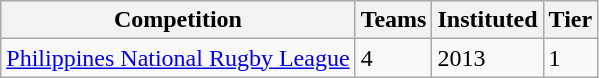<table class="wikitable">
<tr>
<th>Competition</th>
<th>Teams</th>
<th>Instituted</th>
<th>Tier</th>
</tr>
<tr>
<td><a href='#'>Philippines National Rugby League</a></td>
<td>4</td>
<td>2013</td>
<td>1</td>
</tr>
</table>
